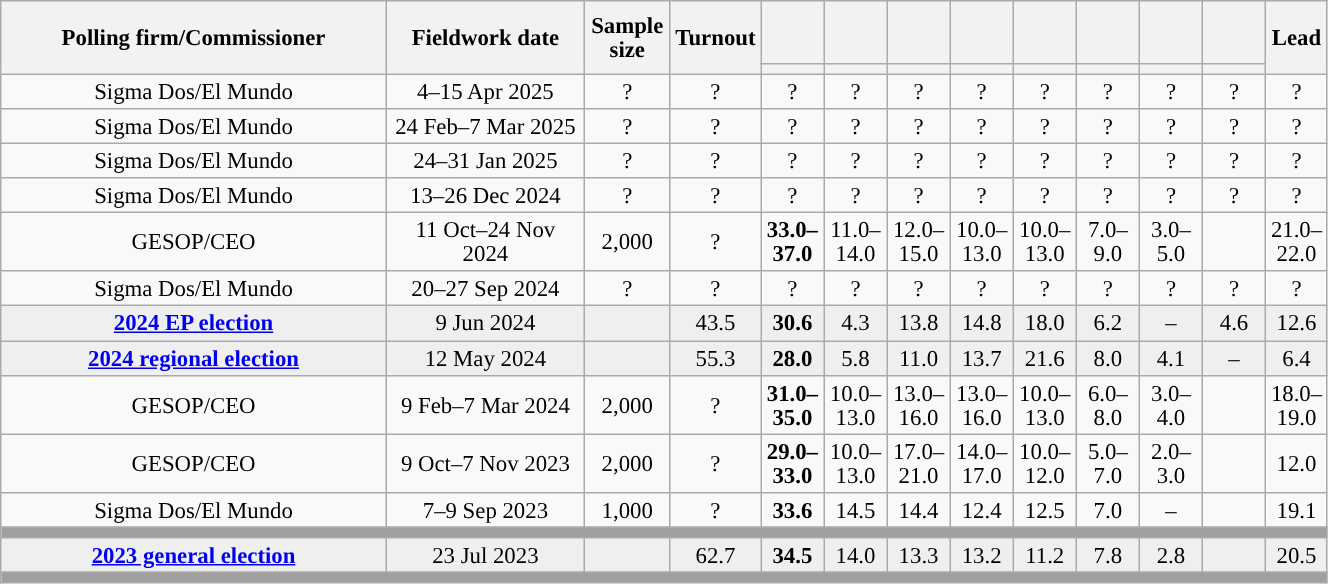<table class="wikitable collapsible collapsed" style="text-align:center; font-size:95%; line-height:16px;">
<tr style="height:42px;">
<th style="width:250px;" rowspan="2">Polling firm/Commissioner</th>
<th style="width:125px;" rowspan="2">Fieldwork date</th>
<th style="width:50px;" rowspan="2">Sample size</th>
<th style="width:45px;" rowspan="2">Turnout</th>
<th style="width:35px;"></th>
<th style="width:35px;"></th>
<th style="width:35px;"></th>
<th style="width:35px;"></th>
<th style="width:35px;"></th>
<th style="width:35px;"></th>
<th style="width:35px;"></th>
<th style="width:35px;"></th>
<th style="width:30px;" rowspan="2">Lead</th>
</tr>
<tr>
<th style="color:inherit;background:"></th>
<th style="color:inherit;background:"></th>
<th style="color:inherit;background:"></th>
<th style="color:inherit;background:"></th>
<th style="color:inherit;background:"></th>
<th style="color:inherit;background:"></th>
<th style="color:inherit;background:"></th>
<th style="color:inherit;background:"></th>
</tr>
<tr>
<td>Sigma Dos/El Mundo</td>
<td>4–15 Apr 2025</td>
<td>?</td>
<td>?</td>
<td>?<br></td>
<td>?<br></td>
<td>?<br></td>
<td>?<br></td>
<td>?<br></td>
<td>?<br></td>
<td>?<br></td>
<td>?<br></td>
<td style="background:">?</td>
</tr>
<tr>
<td>Sigma Dos/El Mundo</td>
<td>24 Feb–7 Mar 2025</td>
<td>?</td>
<td>?</td>
<td>?<br></td>
<td>?<br></td>
<td>?<br></td>
<td>?<br></td>
<td>?<br></td>
<td>?<br></td>
<td>?<br></td>
<td>?<br></td>
<td style="background:">?</td>
</tr>
<tr>
<td>Sigma Dos/El Mundo</td>
<td>24–31 Jan 2025</td>
<td>?</td>
<td>?</td>
<td>?<br></td>
<td>?<br></td>
<td>?<br></td>
<td>?<br></td>
<td>?<br></td>
<td>?<br></td>
<td>?<br></td>
<td>?<br></td>
<td style="background:">?</td>
</tr>
<tr>
<td>Sigma Dos/El Mundo</td>
<td>13–26 Dec 2024</td>
<td>?</td>
<td>?</td>
<td>?<br></td>
<td>?<br></td>
<td>?<br></td>
<td>?<br></td>
<td>?<br></td>
<td>?<br></td>
<td>?<br></td>
<td>?<br></td>
<td style="background:">?</td>
</tr>
<tr>
<td>GESOP/CEO</td>
<td>11 Oct–24 Nov 2024</td>
<td>2,000</td>
<td>?</td>
<td><strong>33.0–<br>37.0</strong><br></td>
<td>11.0–<br>14.0<br></td>
<td>12.0–<br>15.0<br></td>
<td>10.0–<br>13.0<br></td>
<td>10.0–<br>13.0<br></td>
<td>7.0–<br>9.0<br></td>
<td>3.0–<br>5.0<br></td>
<td></td>
<td style="background:">21.0–<br>22.0</td>
</tr>
<tr>
<td>Sigma Dos/El Mundo</td>
<td>20–27 Sep 2024</td>
<td>?</td>
<td>?</td>
<td>?<br></td>
<td>?<br></td>
<td>?<br></td>
<td>?<br></td>
<td>?<br></td>
<td>?<br></td>
<td>?<br></td>
<td>?<br></td>
<td style="background:">?</td>
</tr>
<tr style="background:#EFEFEF;">
<td><strong><a href='#'>2024 EP election</a></strong></td>
<td>9 Jun 2024</td>
<td></td>
<td>43.5</td>
<td><strong>30.6</strong><br></td>
<td>4.3<br></td>
<td>13.8<br></td>
<td>14.8<br></td>
<td>18.0<br></td>
<td>6.2<br></td>
<td>–</td>
<td>4.6<br></td>
<td style="background:">12.6</td>
</tr>
<tr style="background:#EFEFEF;">
<td><strong><a href='#'>2024 regional election</a></strong></td>
<td>12 May 2024</td>
<td></td>
<td>55.3</td>
<td><strong>28.0</strong><br></td>
<td>5.8<br></td>
<td>11.0<br></td>
<td>13.7<br></td>
<td>21.6<br></td>
<td>8.0<br></td>
<td>4.1<br></td>
<td>–</td>
<td style="background:">6.4</td>
</tr>
<tr>
<td>GESOP/CEO</td>
<td>9 Feb–7 Mar 2024</td>
<td>2,000</td>
<td>?</td>
<td><strong>31.0–<br>35.0</strong><br></td>
<td>10.0–<br>13.0<br></td>
<td>13.0–<br>16.0<br></td>
<td>13.0–<br>16.0<br></td>
<td>10.0–<br>13.0<br></td>
<td>6.0–<br>8.0<br></td>
<td>3.0–<br>4.0<br></td>
<td></td>
<td style="background:">18.0–<br>19.0</td>
</tr>
<tr>
<td>GESOP/CEO</td>
<td>9 Oct–7 Nov 2023</td>
<td>2,000</td>
<td>?</td>
<td><strong>29.0–<br>33.0</strong><br></td>
<td>10.0–<br>13.0<br></td>
<td>17.0–<br>21.0<br></td>
<td>14.0–<br>17.0<br></td>
<td>10.0–<br>12.0<br></td>
<td>5.0–<br>7.0<br></td>
<td>2.0–<br>3.0<br></td>
<td></td>
<td style="background:">12.0</td>
</tr>
<tr>
<td>Sigma Dos/El Mundo</td>
<td>7–9 Sep 2023</td>
<td>1,000</td>
<td>?</td>
<td><strong>33.6</strong><br></td>
<td>14.5<br></td>
<td>14.4<br></td>
<td>12.4<br></td>
<td>12.5<br></td>
<td>7.0<br></td>
<td>–</td>
<td></td>
<td style="background:">19.1</td>
</tr>
<tr>
<td colspan="13" style="background:#A0A0A0"></td>
</tr>
<tr style="background:#EFEFEF;">
<td><strong><a href='#'>2023 general election</a></strong></td>
<td>23 Jul 2023</td>
<td></td>
<td>62.7</td>
<td><strong>34.5</strong><br></td>
<td>14.0<br></td>
<td>13.3<br></td>
<td>13.2<br></td>
<td>11.2<br></td>
<td>7.8<br></td>
<td>2.8<br></td>
<td></td>
<td style="background:">20.5</td>
</tr>
<tr>
<td colspan="13" style="background:#A0A0A0"></td>
</tr>
</table>
